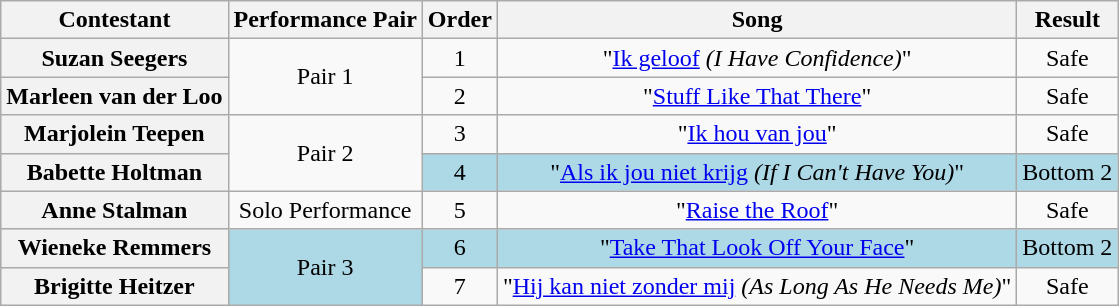<table class="wikitable plainrowheaders" style="text-align:center;">
<tr>
<th scope="col">Contestant</th>
<th scope="col">Performance Pair</th>
<th scope="col">Order</th>
<th scope="col">Song</th>
<th scope="col">Result</th>
</tr>
<tr>
<th scope="row">Suzan Seegers</th>
<td rowspan="2">Pair 1</td>
<td>1</td>
<td>"<a href='#'>Ik geloof</a> <em>(I Have Confidence)</em>"</td>
<td>Safe</td>
</tr>
<tr>
<th scope="row">Marleen van der Loo</th>
<td>2</td>
<td>"<a href='#'>Stuff Like That There</a>"</td>
<td>Safe</td>
</tr>
<tr>
<th scope="row">Marjolein Teepen</th>
<td rowspan="2">Pair 2</td>
<td>3</td>
<td>"<a href='#'>Ik hou van jou</a>"</td>
<td>Safe</td>
</tr>
<tr style = "background:lightblue">
<th scope="row">Babette Holtman</th>
<td>4</td>
<td>"<a href='#'>Als ik jou niet krijg</a> <em>(If I Can't Have You)</em>"</td>
<td>Bottom 2</td>
</tr>
<tr>
<th scope="row">Anne Stalman</th>
<td rowspan="1">Solo Performance</td>
<td>5</td>
<td>"<a href='#'>Raise the Roof</a>"</td>
<td>Safe</td>
</tr>
<tr style="background:lightblue;">
<th scope="row">Wieneke Remmers</th>
<td rowspan="2">Pair 3</td>
<td>6</td>
<td>"<a href='#'>Take That Look Off Your Face</a>"</td>
<td>Bottom 2</td>
</tr>
<tr>
<th scope="row">Brigitte Heitzer</th>
<td>7</td>
<td>"<a href='#'>Hij kan niet zonder mij</a> <em>(As Long As He Needs Me)</em>"</td>
<td>Safe</td>
</tr>
</table>
